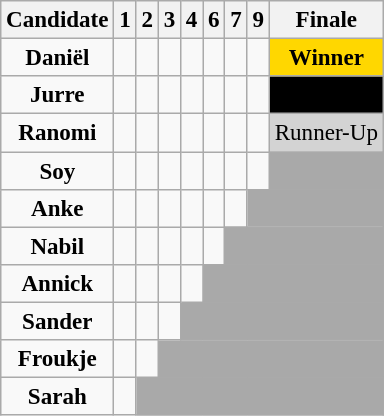<table class="wikitable" border="2" class="wikitable" style="text-align:center;font-size:96%">
<tr>
<th>Candidate</th>
<th>1</th>
<th>2</th>
<th>3</th>
<th>4</th>
<th>6</th>
<th>7</th>
<th>9</th>
<th>Finale</th>
</tr>
<tr>
<td><strong>Daniël</strong></td>
<td></td>
<td></td>
<td></td>
<td></td>
<td></td>
<td></td>
<td></td>
<td bgcolor="gold"><strong>Winner</strong></td>
</tr>
<tr>
<td><strong>Jurre</strong></td>
<td></td>
<td></td>
<td></td>
<td></td>
<td></td>
<td></td>
<td></td>
<td bgcolor=black></td>
</tr>
<tr>
<td><strong>Ranomi</strong></td>
<td></td>
<td></td>
<td></td>
<td></td>
<td></td>
<td></td>
<td></td>
<td bgcolor="lightgrey">Runner-Up</td>
</tr>
<tr>
<td><strong>Soy</strong></td>
<td></td>
<td></td>
<td></td>
<td></td>
<td></td>
<td></td>
<td></td>
<td colspan=4 bgcolor="darkgray"></td>
</tr>
<tr>
<td><strong>Anke</strong></td>
<td></td>
<td></td>
<td></td>
<td></td>
<td></td>
<td></td>
<td colspan=4 bgcolor="darkgray"></td>
</tr>
<tr>
<td><strong>Nabil</strong></td>
<td></td>
<td></td>
<td></td>
<td></td>
<td></td>
<td colspan=5 bgcolor="darkgray"></td>
</tr>
<tr>
<td><strong>Annick</strong></td>
<td></td>
<td></td>
<td></td>
<td></td>
<td colspan=6 bgcolor="darkgray"></td>
</tr>
<tr>
<td><strong>Sander</strong></td>
<td></td>
<td></td>
<td></td>
<td colspan=7 bgcolor="darkgray"></td>
</tr>
<tr>
<td><strong>Froukje</strong></td>
<td></td>
<td></td>
<td colspan=8 bgcolor="darkgray"></td>
</tr>
<tr>
<td><strong>Sarah</strong></td>
<td></td>
<td colspan=9 bgcolor="darkgray"></td>
</tr>
</table>
